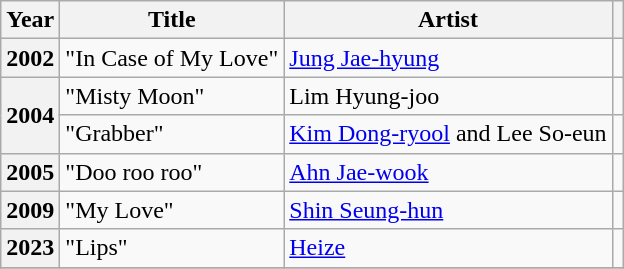<table class="wikitable plainrowheaders sortable">
<tr>
<th scope="col">Year</th>
<th scope="col">Title</th>
<th scope="col">Artist</th>
<th scope="col" class="unsortable"></th>
</tr>
<tr>
<th scope="row">2002</th>
<td> "In Case of My Love"</td>
<td><a href='#'>Jung Jae-hyung</a></td>
<td></td>
</tr>
<tr>
<th scope="row" rowspan="2">2004</th>
<td> "Misty Moon"</td>
<td>Lim Hyung-joo</td>
<td></td>
</tr>
<tr>
<td> "Grabber"</td>
<td><a href='#'>Kim Dong-ryool</a> and Lee So-eun</td>
<td></td>
</tr>
<tr>
<th scope="row">2005</th>
<td> "Doo roo roo"</td>
<td><a href='#'>Ahn Jae-wook</a></td>
<td></td>
</tr>
<tr>
<th scope="row">2009</th>
<td>"My Love"</td>
<td><a href='#'>Shin Seung-hun</a></td>
<td></td>
</tr>
<tr>
<th scope="row">2023</th>
<td>"Lips"</td>
<td><a href='#'>Heize</a></td>
<td style="text-align:center"></td>
</tr>
<tr>
</tr>
</table>
